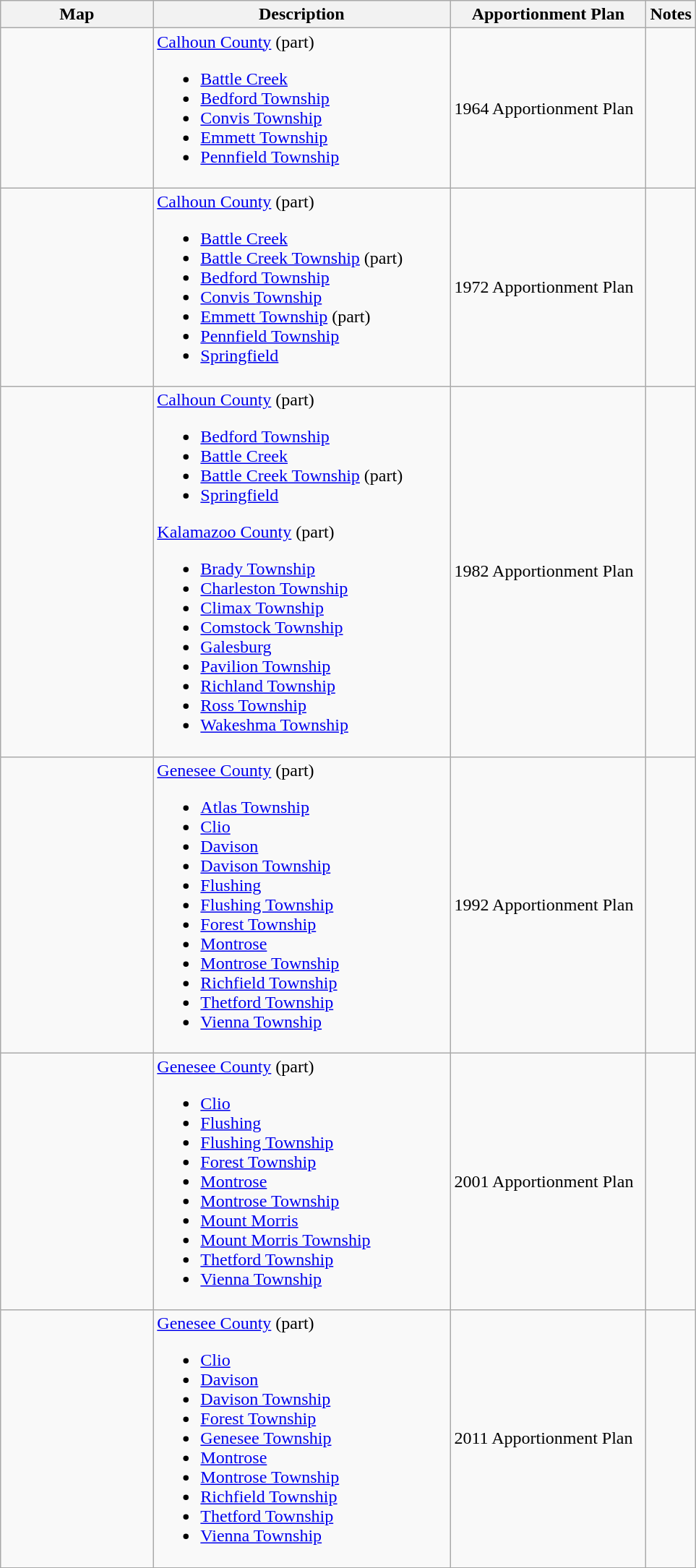<table class="wikitable sortable">
<tr>
<th style="width:100pt;">Map</th>
<th style="width:200pt;">Description</th>
<th style="width:130pt;">Apportionment Plan</th>
<th style="width:15pt;">Notes</th>
</tr>
<tr>
<td></td>
<td><a href='#'>Calhoun County</a> (part)<br><ul><li><a href='#'>Battle Creek</a></li><li><a href='#'>Bedford Township</a></li><li><a href='#'>Convis Township</a></li><li><a href='#'>Emmett Township</a></li><li><a href='#'>Pennfield Township</a></li></ul></td>
<td>1964 Apportionment Plan</td>
<td></td>
</tr>
<tr>
<td></td>
<td><a href='#'>Calhoun County</a> (part)<br><ul><li><a href='#'>Battle Creek</a></li><li><a href='#'>Battle Creek Township</a> (part)</li><li><a href='#'>Bedford Township</a></li><li><a href='#'>Convis Township</a></li><li><a href='#'>Emmett Township</a> (part)</li><li><a href='#'>Pennfield Township</a></li><li><a href='#'>Springfield</a></li></ul></td>
<td>1972 Apportionment Plan</td>
<td></td>
</tr>
<tr>
<td></td>
<td><a href='#'>Calhoun County</a> (part)<br><ul><li><a href='#'>Bedford Township</a></li><li><a href='#'>Battle Creek</a></li><li><a href='#'>Battle Creek Township</a> (part)</li><li><a href='#'>Springfield</a></li></ul><a href='#'>Kalamazoo County</a> (part)<ul><li><a href='#'>Brady Township</a></li><li><a href='#'>Charleston Township</a></li><li><a href='#'>Climax Township</a></li><li><a href='#'>Comstock Township</a></li><li><a href='#'>Galesburg</a></li><li><a href='#'>Pavilion Township</a></li><li><a href='#'>Richland Township</a></li><li><a href='#'>Ross Township</a></li><li><a href='#'>Wakeshma Township</a></li></ul></td>
<td>1982 Apportionment Plan</td>
<td></td>
</tr>
<tr>
<td></td>
<td><a href='#'>Genesee County</a> (part)<br><ul><li><a href='#'>Atlas Township</a></li><li><a href='#'>Clio</a></li><li><a href='#'>Davison</a></li><li><a href='#'>Davison Township</a></li><li><a href='#'>Flushing</a></li><li><a href='#'>Flushing Township</a></li><li><a href='#'>Forest Township</a></li><li><a href='#'>Montrose</a></li><li><a href='#'>Montrose Township</a></li><li><a href='#'>Richfield Township</a></li><li><a href='#'>Thetford Township</a></li><li><a href='#'>Vienna Township</a></li></ul></td>
<td>1992 Apportionment Plan</td>
<td></td>
</tr>
<tr>
<td></td>
<td><a href='#'>Genesee County</a> (part)<br><ul><li><a href='#'>Clio</a></li><li><a href='#'>Flushing</a></li><li><a href='#'>Flushing Township</a></li><li><a href='#'>Forest Township</a></li><li><a href='#'>Montrose</a></li><li><a href='#'>Montrose Township</a></li><li><a href='#'>Mount Morris</a></li><li><a href='#'>Mount Morris Township</a></li><li><a href='#'>Thetford Township</a></li><li><a href='#'>Vienna Township</a></li></ul></td>
<td>2001 Apportionment Plan</td>
<td></td>
</tr>
<tr>
<td></td>
<td><a href='#'>Genesee County</a> (part)<br><ul><li><a href='#'>Clio</a></li><li><a href='#'>Davison</a></li><li><a href='#'>Davison Township</a></li><li><a href='#'>Forest Township</a></li><li><a href='#'>Genesee Township</a></li><li><a href='#'>Montrose</a></li><li><a href='#'>Montrose Township</a></li><li><a href='#'>Richfield Township</a></li><li><a href='#'>Thetford Township</a></li><li><a href='#'>Vienna Township</a></li></ul></td>
<td>2011 Apportionment Plan</td>
<td></td>
</tr>
<tr>
</tr>
</table>
